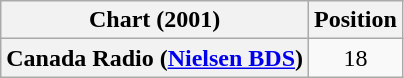<table class="wikitable plainrowheaders">
<tr>
<th>Chart (2001)</th>
<th>Position</th>
</tr>
<tr>
<th scope="row">Canada Radio (<a href='#'>Nielsen BDS</a>)</th>
<td align=center>18</td>
</tr>
</table>
